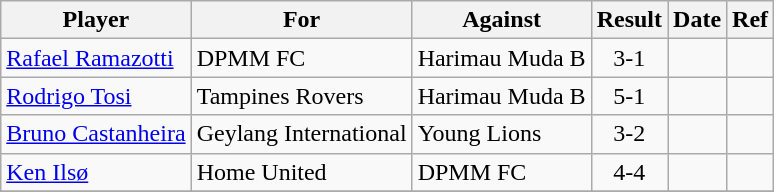<table class="wikitable sortable">
<tr>
<th>Player</th>
<th>For</th>
<th>Against</th>
<th style="text-align:center">Result</th>
<th>Date</th>
<th>Ref</th>
</tr>
<tr>
<td> <a href='#'>Rafael Ramazotti</a></td>
<td> DPMM FC</td>
<td> Harimau Muda B</td>
<td style="text-align:center;">3-1</td>
<td></td>
<td></td>
</tr>
<tr>
<td> <a href='#'>Rodrigo Tosi</a></td>
<td>Tampines Rovers</td>
<td> Harimau Muda B</td>
<td style="text-align:center;">5-1</td>
<td></td>
<td></td>
</tr>
<tr>
<td> <a href='#'>Bruno Castanheira</a></td>
<td>Geylang International</td>
<td> Young Lions</td>
<td style="text-align:center;">3-2</td>
<td></td>
<td></td>
</tr>
<tr>
<td> <a href='#'>Ken Ilsø</a></td>
<td>Home United</td>
<td> DPMM FC</td>
<td style="text-align:center;">4-4</td>
<td></td>
<td></td>
</tr>
<tr>
</tr>
</table>
